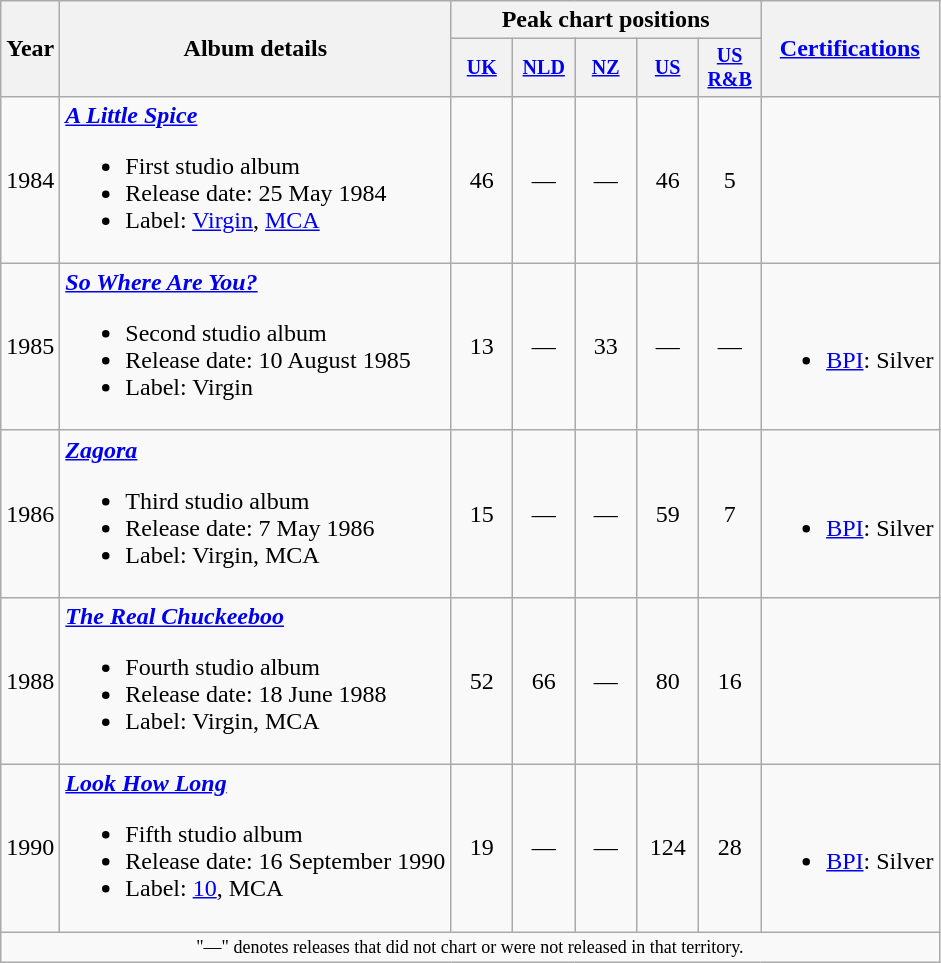<table class="wikitable" style="text-align:center;">
<tr>
<th rowspan="2">Year</th>
<th rowspan="2">Album details</th>
<th colspan="5">Peak chart positions</th>
<th rowspan="2"><a href='#'>Certifications</a></th>
</tr>
<tr style="font-size:smaller;">
<th width="35"><a href='#'>UK</a><br></th>
<th width="35"><a href='#'>NLD</a><br></th>
<th width="35"><a href='#'>NZ</a><br></th>
<th width="35"><a href='#'>US</a><br></th>
<th width="35"><a href='#'>US R&B</a><br></th>
</tr>
<tr>
<td rowspan="1">1984</td>
<td align="left"><strong><em><a href='#'>A Little Spice</a></em></strong><br><ul><li>First studio album</li><li>Release date: 25 May 1984</li><li>Label: <a href='#'>Virgin</a>, <a href='#'>MCA</a></li></ul></td>
<td>46</td>
<td>—</td>
<td>—</td>
<td>46</td>
<td>5</td>
<td align="left"></td>
</tr>
<tr>
<td rowspan="1">1985</td>
<td align="left"><strong><em><a href='#'>So Where Are You?</a></em></strong><br><ul><li>Second studio album</li><li>Release date: 10 August 1985</li><li>Label: Virgin</li></ul></td>
<td>13</td>
<td>—</td>
<td>33</td>
<td>—</td>
<td>—</td>
<td align="left"><br><ul><li><a href='#'>BPI</a>: Silver</li></ul></td>
</tr>
<tr>
<td rowspan="1">1986</td>
<td align="left"><strong><em><a href='#'>Zagora</a></em></strong><br><ul><li>Third studio album</li><li>Release date: 7 May 1986</li><li>Label: Virgin, MCA</li></ul></td>
<td>15</td>
<td>—</td>
<td>—</td>
<td>59</td>
<td>7</td>
<td align="left"><br><ul><li><a href='#'>BPI</a>: Silver</li></ul></td>
</tr>
<tr>
<td rowspan="1">1988</td>
<td align="left"><strong><em><a href='#'>The Real Chuckeeboo</a></em></strong><br><ul><li>Fourth studio album</li><li>Release date: 18 June 1988</li><li>Label: Virgin, MCA</li></ul></td>
<td>52</td>
<td>66</td>
<td>—</td>
<td>80</td>
<td>16</td>
<td align="left"></td>
</tr>
<tr>
<td rowspan="1">1990</td>
<td align="left"><strong><em><a href='#'>Look How Long</a></em></strong><br><ul><li>Fifth studio album</li><li>Release date: 16 September 1990</li><li>Label: <a href='#'>10</a>, MCA</li></ul></td>
<td>19</td>
<td>—</td>
<td>—</td>
<td>124</td>
<td>28</td>
<td align="left"><br><ul><li><a href='#'>BPI</a>: Silver</li></ul></td>
</tr>
<tr>
<td colspan="8" style="text-align:center; font-size:9pt;">"—" denotes releases that did not chart or were not released in that territory.</td>
</tr>
</table>
